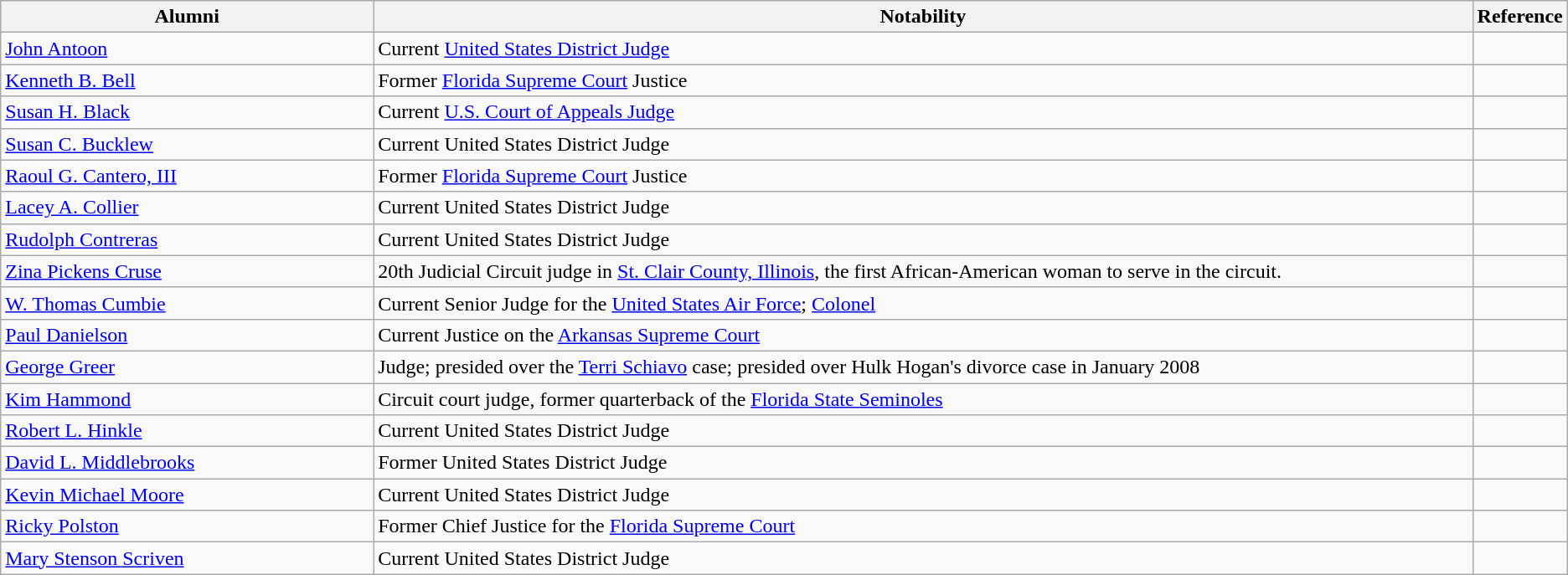<table class="wikitable vertical-align-top">
<tr>
<th style="width:25%;">Alumni</th>
<th style="width:75%;">Notability</th>
<th style="width:*;" class="unsortable">Reference</th>
</tr>
<tr>
<td><a href='#'>John Antoon</a></td>
<td>Current <a href='#'>United States District Judge</a></td>
<td></td>
</tr>
<tr>
<td><a href='#'>Kenneth B. Bell</a></td>
<td>Former <a href='#'>Florida Supreme Court</a> Justice</td>
<td></td>
</tr>
<tr>
<td><a href='#'>Susan H. Black</a></td>
<td>Current <a href='#'>U.S. Court of Appeals Judge</a></td>
<td></td>
</tr>
<tr>
<td><a href='#'>Susan C. Bucklew</a></td>
<td>Current United States District Judge</td>
<td></td>
</tr>
<tr>
<td><a href='#'>Raoul G. Cantero, III</a></td>
<td>Former <a href='#'>Florida Supreme Court</a> Justice</td>
<td></td>
</tr>
<tr>
<td><a href='#'>Lacey A. Collier</a></td>
<td>Current United States District Judge</td>
<td></td>
</tr>
<tr>
<td><a href='#'>Rudolph Contreras</a></td>
<td>Current United States District Judge</td>
<td></td>
</tr>
<tr>
<td><a href='#'>Zina Pickens Cruse</a></td>
<td>20th Judicial Circuit judge in <a href='#'>St. Clair County, Illinois</a>, the first African-American woman to serve in the circuit.</td>
<td></td>
</tr>
<tr>
<td><a href='#'>W. Thomas Cumbie</a></td>
<td>Current Senior Judge for the <a href='#'>United States Air Force</a>; <a href='#'>Colonel</a></td>
<td></td>
</tr>
<tr>
<td><a href='#'>Paul Danielson</a></td>
<td>Current Justice on the <a href='#'>Arkansas Supreme Court</a></td>
<td></td>
</tr>
<tr>
<td><a href='#'>George Greer</a></td>
<td>Judge; presided over the <a href='#'>Terri Schiavo</a> case; presided over Hulk Hogan's divorce case in January 2008</td>
<td></td>
</tr>
<tr>
<td><a href='#'>Kim Hammond</a></td>
<td>Circuit court judge, former quarterback of the <a href='#'>Florida State Seminoles</a></td>
<td></td>
</tr>
<tr>
<td><a href='#'>Robert L. Hinkle</a></td>
<td>Current United States District Judge</td>
<td></td>
</tr>
<tr>
<td><a href='#'>David L. Middlebrooks</a></td>
<td>Former United States District Judge</td>
<td></td>
</tr>
<tr>
<td><a href='#'>Kevin Michael Moore</a></td>
<td>Current United States District Judge</td>
<td></td>
</tr>
<tr>
<td><a href='#'>Ricky Polston</a></td>
<td>Former Chief Justice for the <a href='#'>Florida Supreme Court</a></td>
<td></td>
</tr>
<tr>
<td><a href='#'>Mary Stenson Scriven</a></td>
<td>Current United States District Judge</td>
<td></td>
</tr>
</table>
